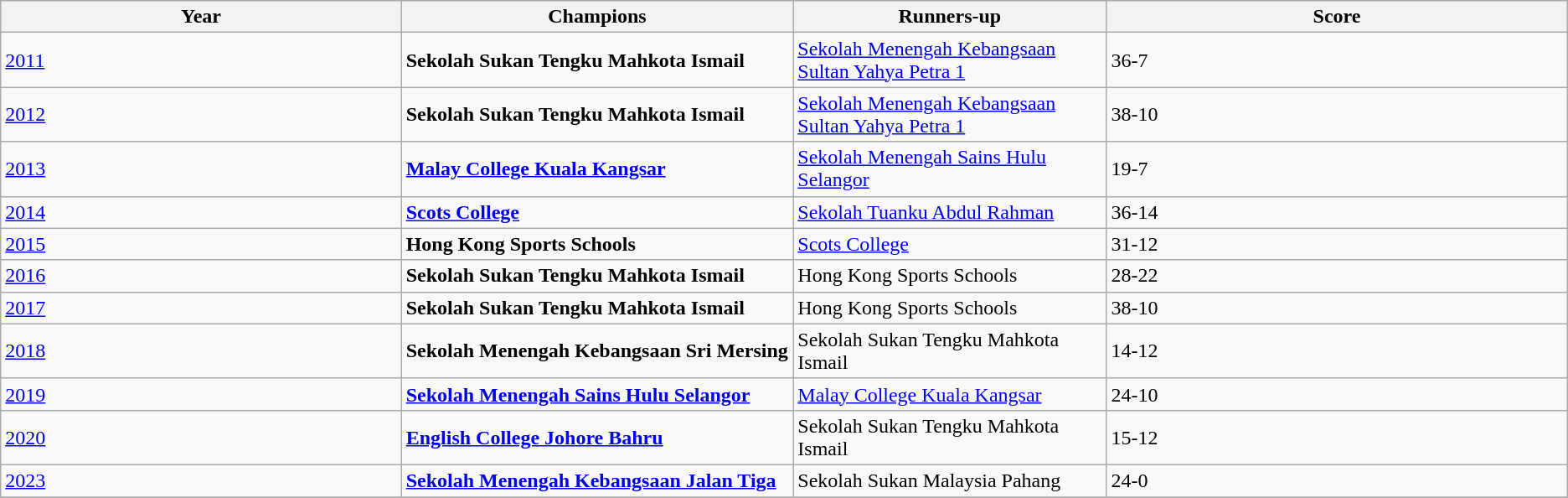<table class="wikitable">
<tr>
<th>Year</th>
<th style="width:25%;">Champions</th>
<th style="width:20%;">Runners-up</th>
<th>Score</th>
</tr>
<tr>
<td><a href='#'>2011</a></td>
<td><strong> Sekolah Sukan Tengku Mahkota Ismail</strong></td>
<td><a href='#'>Sekolah Menengah Kebangsaan Sultan Yahya Petra 1</a></td>
<td>36-7</td>
</tr>
<tr>
<td><a href='#'>2012</a></td>
<td><strong> Sekolah Sukan Tengku Mahkota Ismail</strong></td>
<td><a href='#'>Sekolah Menengah Kebangsaan Sultan Yahya Petra 1</a></td>
<td>38-10</td>
</tr>
<tr>
<td><a href='#'>2013</a></td>
<td><strong> <a href='#'>Malay College Kuala Kangsar</a></strong></td>
<td><a href='#'>Sekolah Menengah Sains Hulu Selangor</a></td>
<td>19-7</td>
</tr>
<tr>
<td><a href='#'>2014</a></td>
<td><strong> <a href='#'>Scots College</a></strong></td>
<td><a href='#'>Sekolah Tuanku Abdul Rahman</a></td>
<td>36-14</td>
</tr>
<tr>
<td><a href='#'>2015</a></td>
<td><strong>Hong Kong Sports Schools</strong></td>
<td><a href='#'>Scots College</a></td>
<td>31-12</td>
</tr>
<tr>
<td><a href='#'>2016</a></td>
<td><strong> Sekolah Sukan Tengku Mahkota Ismail</strong></td>
<td>Hong Kong Sports Schools</td>
<td>28-22</td>
</tr>
<tr>
<td><a href='#'>2017</a></td>
<td><strong> Sekolah Sukan Tengku Mahkota Ismail</strong></td>
<td>Hong Kong Sports Schools</td>
<td>38-10</td>
</tr>
<tr>
<td><a href='#'>2018</a></td>
<td><strong> Sekolah Menengah Kebangsaan Sri Mersing</strong></td>
<td>Sekolah Sukan Tengku Mahkota Ismail</td>
<td>14-12</td>
</tr>
<tr>
<td><a href='#'>2019</a></td>
<td><strong> <a href='#'>Sekolah Menengah Sains Hulu Selangor</a></strong></td>
<td><a href='#'>Malay College Kuala Kangsar</a></td>
<td>24-10</td>
</tr>
<tr>
<td><a href='#'>2020</a></td>
<td><strong> <a href='#'>English College Johore Bahru</a></strong></td>
<td>Sekolah Sukan Tengku Mahkota Ismail</td>
<td>15-12</td>
</tr>
<tr>
<td><a href='#'>2023</a></td>
<td><strong> <a href='#'>Sekolah Menengah Kebangsaan Jalan Tiga</a></strong></td>
<td>Sekolah Sukan Malaysia Pahang</td>
<td>24-0</td>
</tr>
<tr>
</tr>
<tr>
</tr>
</table>
